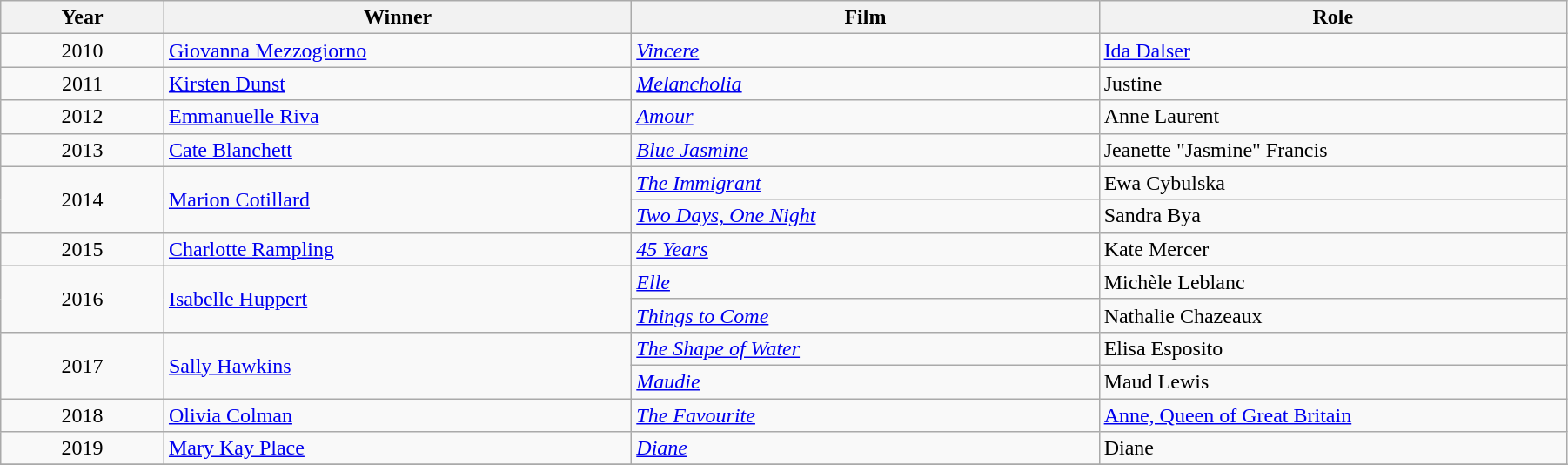<table class="wikitable" width="95%" cellpadding="5">
<tr>
<th width="100"><strong>Year</strong></th>
<th width="300"><strong>Winner</strong></th>
<th width="300"><strong>Film</strong></th>
<th width="300"><strong>Role</strong></th>
</tr>
<tr>
<td style="text-align:center;">2010</td>
<td><a href='#'>Giovanna Mezzogiorno</a></td>
<td><em><a href='#'>Vincere</a></em></td>
<td><a href='#'>Ida Dalser</a></td>
</tr>
<tr>
<td style="text-align:center;">2011</td>
<td><a href='#'>Kirsten Dunst</a></td>
<td><em><a href='#'>Melancholia</a></em></td>
<td>Justine</td>
</tr>
<tr>
<td style="text-align:center;">2012</td>
<td><a href='#'>Emmanuelle Riva</a></td>
<td><em><a href='#'>Amour</a></em></td>
<td>Anne Laurent</td>
</tr>
<tr>
<td style="text-align:center;">2013</td>
<td><a href='#'>Cate Blanchett</a></td>
<td><em><a href='#'>Blue Jasmine</a></em></td>
<td>Jeanette "Jasmine" Francis</td>
</tr>
<tr>
<td rowspan="2" style="text-align:center;">2014</td>
<td rowspan="2"><a href='#'>Marion Cotillard</a></td>
<td><em><a href='#'>The Immigrant</a></em></td>
<td>Ewa Cybulska</td>
</tr>
<tr>
<td><em><a href='#'>Two Days, One Night</a></em></td>
<td>Sandra Bya</td>
</tr>
<tr>
<td style="text-align:center;">2015</td>
<td><a href='#'>Charlotte Rampling</a></td>
<td><em><a href='#'>45 Years</a></em></td>
<td>Kate Mercer</td>
</tr>
<tr>
<td rowspan="2" style="text-align:center;">2016</td>
<td rowspan="2"><a href='#'>Isabelle Huppert</a></td>
<td><em><a href='#'>Elle</a></em></td>
<td>Michèle Leblanc </td>
</tr>
<tr>
<td><em><a href='#'>Things to Come</a></em></td>
<td>Nathalie Chazeaux</td>
</tr>
<tr>
<td rowspan="2" style="text-align:center;">2017</td>
<td rowspan="2"><a href='#'>Sally Hawkins</a></td>
<td><em><a href='#'>The Shape of Water</a></em></td>
<td>Elisa Esposito </td>
</tr>
<tr>
<td><em><a href='#'>Maudie</a></em></td>
<td>Maud Lewis</td>
</tr>
<tr>
<td style="text-align:center;">2018</td>
<td><a href='#'>Olivia Colman</a></td>
<td><em><a href='#'>The Favourite</a></em></td>
<td><a href='#'>Anne, Queen of Great Britain</a></td>
</tr>
<tr>
<td style="text-align:center;">2019</td>
<td><a href='#'>Mary Kay Place</a></td>
<td><em><a href='#'>Diane</a></em></td>
<td>Diane</td>
</tr>
<tr>
</tr>
</table>
